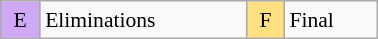<table class="wikitable" style="margin:0.5em auto; font-size:90%; line-height:1.25em;" width=20%;>
<tr>
<td style="background-color:#D0A9F5;text-align:center;">E</td>
<td>Eliminations</td>
<td style="background-color:#FFDF80;text-align:center;">F</td>
<td>Final</td>
</tr>
</table>
